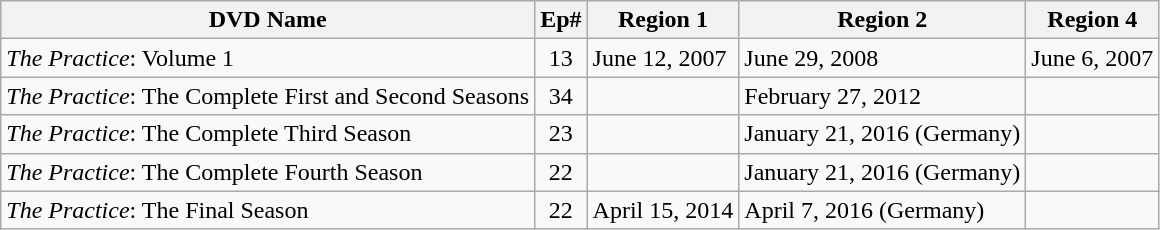<table class="wikitable">
<tr>
<th>DVD Name</th>
<th>Ep#</th>
<th>Region 1</th>
<th>Region 2</th>
<th>Region 4</th>
</tr>
<tr>
<td><em>The Practice</em>: Volume 1</td>
<td align="center">13</td>
<td>June 12, 2007</td>
<td>June 29, 2008</td>
<td>June 6, 2007</td>
</tr>
<tr>
<td><em>The Practice</em>: The Complete First and Second Seasons</td>
<td align="center">34</td>
<td></td>
<td>February 27, 2012</td>
<td></td>
</tr>
<tr>
<td><em>The Practice</em>: The Complete Third Season</td>
<td align="center">23</td>
<td></td>
<td>January 21, 2016 (Germany)</td>
<td></td>
</tr>
<tr>
<td><em>The Practice</em>: The Complete Fourth Season</td>
<td align="center">22</td>
<td></td>
<td>January 21, 2016 (Germany)</td>
<td></td>
</tr>
<tr>
<td><em>The Practice</em>: The Final Season</td>
<td align="center">22</td>
<td>April 15, 2014</td>
<td>April 7, 2016 (Germany)</td>
<td></td>
</tr>
</table>
